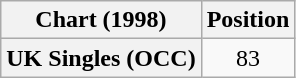<table class="wikitable plainrowheaders" style="text-align:center">
<tr>
<th>Chart (1998)</th>
<th>Position</th>
</tr>
<tr>
<th scope="row">UK Singles (OCC)</th>
<td>83</td>
</tr>
</table>
